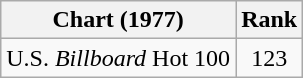<table class="wikitable">
<tr>
<th align="left">Chart (1977)</th>
<th style="text-align:center;">Rank</th>
</tr>
<tr>
<td>U.S. <em>Billboard</em> Hot 100</td>
<td style="text-align:center;">123</td>
</tr>
</table>
